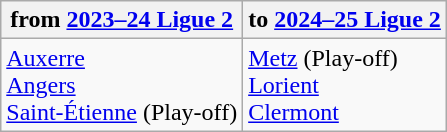<table class="wikitable">
<tr>
<th> from <a href='#'>2023–24 Ligue 2</a></th>
<th> to <a href='#'>2024–25 Ligue 2</a></th>
</tr>
<tr>
<td><a href='#'>Auxerre</a><br><a href='#'>Angers</a><br><a href='#'>Saint-Étienne</a> (Play-off)</td>
<td><a href='#'>Metz</a> (Play-off)<br><a href='#'>Lorient</a><br><a href='#'>Clermont</a></td>
</tr>
</table>
